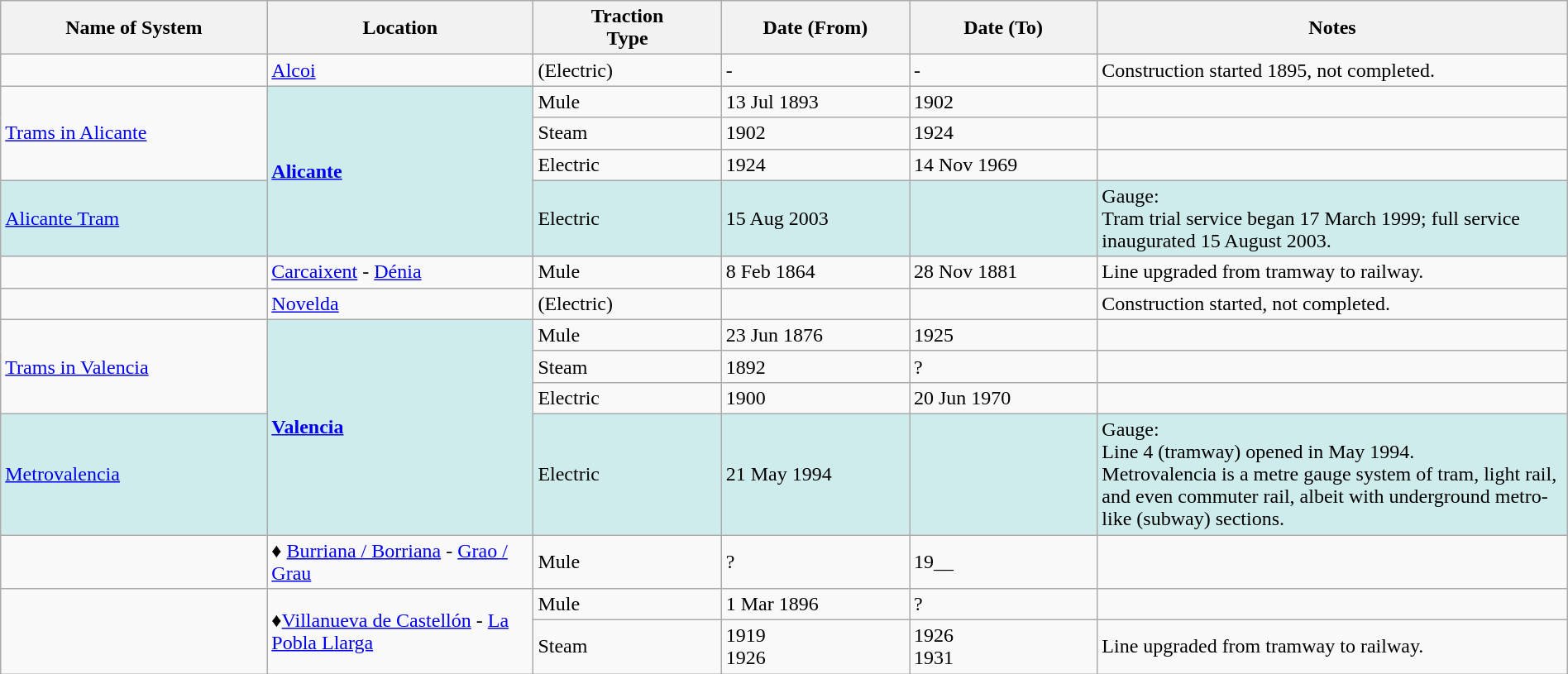<table class="wikitable" style="width:100%;">
<tr>
<th style="width:17%;">Name of System</th>
<th style="width:17%;">Location</th>
<th style="width:12%;">Traction<br>Type</th>
<th style="width:12%;">Date (From)</th>
<th style="width:12%;">Date (To)</th>
<th style="width:30%;">Notes</th>
</tr>
<tr>
<td> </td>
<td><a href='#'>Alcoi</a></td>
<td>(Electric)</td>
<td>-</td>
<td>-</td>
<td>Construction started 1895, not completed.</td>
</tr>
<tr>
<td rowspan="3"><a href='#'>Trams in Alicante</a></td>
<td style="background:#CFECEC" rowspan="4"><strong><a href='#'>Alicante</a></strong></td>
<td>Mule</td>
<td>13 Jul 1893</td>
<td>1902</td>
<td> </td>
</tr>
<tr>
<td>Steam</td>
<td>1902</td>
<td>1924</td>
<td> </td>
</tr>
<tr>
<td>Electric</td>
<td>1924</td>
<td>14 Nov 1969</td>
<td> </td>
</tr>
<tr style="background:#CFECEC">
<td><a href='#'>Alicante Tram</a></td>
<td>Electric</td>
<td>15 Aug 2003</td>
<td> </td>
<td>Gauge: <br>Tram trial service began 17 March 1999; full service inaugurated 15 August 2003.</td>
</tr>
<tr>
<td> </td>
<td><a href='#'>Carcaixent</a> - <a href='#'>Dénia</a></td>
<td>Mule</td>
<td>8 Feb 1864</td>
<td>28 Nov 1881</td>
<td>Line upgraded from tramway to railway.</td>
</tr>
<tr>
<td> </td>
<td><a href='#'>Novelda</a></td>
<td>(Electric)</td>
<td> </td>
<td> </td>
<td>Construction started, not completed.</td>
</tr>
<tr>
<td rowspan="3"><a href='#'>Trams in Valencia</a></td>
<td style="background:#CFECEC" rowspan="4"><strong><a href='#'>Valencia</a></strong></td>
<td>Mule</td>
<td>23 Jun 1876</td>
<td>1925</td>
<td> </td>
</tr>
<tr>
<td>Steam</td>
<td>1892</td>
<td>?</td>
<td> </td>
</tr>
<tr>
<td>Electric</td>
<td>1900</td>
<td>20 Jun 1970</td>
<td> </td>
</tr>
<tr style="background:#CFECEC">
<td><a href='#'>Metrovalencia</a></td>
<td>Electric</td>
<td>21 May 1994</td>
<td> </td>
<td>Gauge: <br>Line 4 (tramway) opened in May 1994.<br>Metrovalencia is a metre gauge system of tram, light rail, and even commuter rail, albeit with underground metro-like (subway) sections.</td>
</tr>
<tr>
<td> </td>
<td>♦ <a href='#'>Burriana / Borriana</a> - <a href='#'>Grao / Grau</a></td>
<td>Mule</td>
<td>?</td>
<td>19__</td>
<td> </td>
</tr>
<tr>
<td rowspan="2"> </td>
<td rowspan="2">♦<a href='#'>Villanueva de Castellón</a> - <a href='#'>La Pobla Llarga</a></td>
<td>Mule</td>
<td>1 Mar 1896</td>
<td>?</td>
<td> </td>
</tr>
<tr>
<td>Steam</td>
<td>1919<br>1926</td>
<td>1926<br>1931</td>
<td>Line upgraded from tramway to railway.</td>
</tr>
</table>
